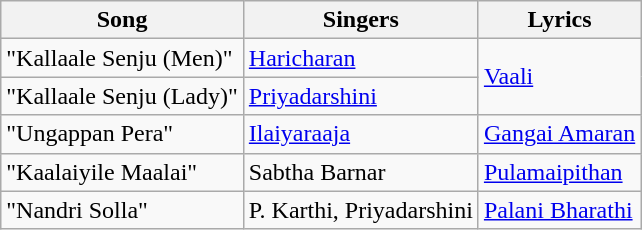<table class="wikitable">
<tr>
<th>Song</th>
<th>Singers</th>
<th>Lyrics</th>
</tr>
<tr>
<td>"Kallaale Senju (Men)"</td>
<td><a href='#'>Haricharan</a></td>
<td rowspan=2><a href='#'>Vaali</a></td>
</tr>
<tr>
<td>"Kallaale Senju (Lady)"</td>
<td><a href='#'>Priyadarshini</a></td>
</tr>
<tr>
<td>"Ungappan Pera"</td>
<td><a href='#'>Ilaiyaraaja</a></td>
<td><a href='#'>Gangai Amaran</a></td>
</tr>
<tr>
<td>"Kaalaiyile Maalai"</td>
<td>Sabtha Barnar</td>
<td><a href='#'>Pulamaipithan</a></td>
</tr>
<tr>
<td>"Nandri Solla"</td>
<td>P. Karthi, Priyadarshini</td>
<td><a href='#'>Palani Bharathi</a></td>
</tr>
</table>
